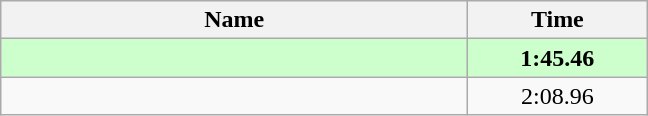<table class="wikitable" style="text-align:center;">
<tr>
<th style="width:19em">Name</th>
<th style="width:7em">Time</th>
</tr>
<tr bgcolor=ccffcc>
<td align=left><strong></strong></td>
<td><strong>1:45.46</strong></td>
</tr>
<tr>
<td align=left></td>
<td>2:08.96</td>
</tr>
</table>
